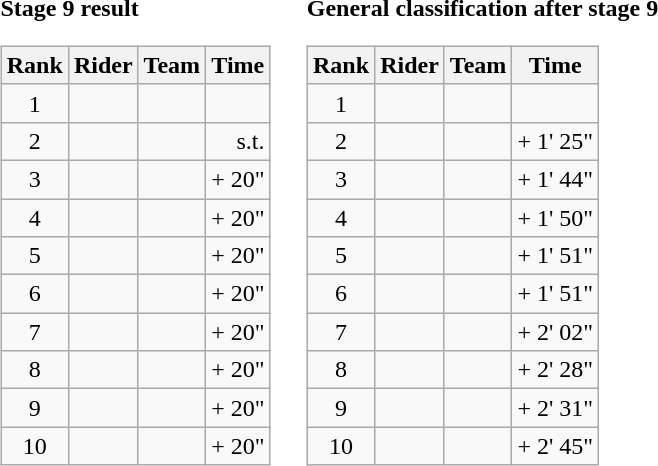<table>
<tr>
<td><strong>Stage 9 result</strong><br><table class="wikitable">
<tr>
<th scope="col">Rank</th>
<th scope="col">Rider</th>
<th scope="col">Team</th>
<th scope="col">Time</th>
</tr>
<tr>
<td style="text-align:center;">1</td>
<td></td>
<td></td>
<td style="text-align:right;"></td>
</tr>
<tr>
<td style="text-align:center;">2</td>
<td></td>
<td></td>
<td style="text-align:right;">s.t.</td>
</tr>
<tr>
<td style="text-align:center;">3</td>
<td></td>
<td></td>
<td style="text-align:right;">+ 20"</td>
</tr>
<tr>
<td style="text-align:center;">4</td>
<td></td>
<td></td>
<td style="text-align:right;">+ 20"</td>
</tr>
<tr>
<td style="text-align:center;">5</td>
<td></td>
<td></td>
<td style="text-align:right;">+ 20"</td>
</tr>
<tr>
<td style="text-align:center;">6</td>
<td></td>
<td></td>
<td style="text-align:right;">+ 20"</td>
</tr>
<tr>
<td style="text-align:center;">7</td>
<td></td>
<td></td>
<td style="text-align:right;">+ 20"</td>
</tr>
<tr>
<td style="text-align:center;">8</td>
<td></td>
<td></td>
<td style="text-align:right;">+ 20"</td>
</tr>
<tr>
<td style="text-align:center;">9</td>
<td></td>
<td></td>
<td style="text-align:right;">+ 20"</td>
</tr>
<tr>
<td style="text-align:center;">10</td>
<td></td>
<td></td>
<td style="text-align:right;">+ 20"</td>
</tr>
</table>
</td>
<td></td>
<td><strong>General classification after stage 9</strong><br><table class="wikitable">
<tr>
<th scope="col">Rank</th>
<th scope="col">Rider</th>
<th scope="col">Team</th>
<th scope="col">Time</th>
</tr>
<tr>
<td style="text-align:center;">1</td>
<td> </td>
<td></td>
<td style="text-align:right;"></td>
</tr>
<tr>
<td style="text-align:center;">2</td>
<td> </td>
<td></td>
<td style="text-align:right;">+ 1' 25"</td>
</tr>
<tr>
<td style="text-align:center;">3</td>
<td></td>
<td></td>
<td style="text-align:right;">+ 1' 44"</td>
</tr>
<tr>
<td style="text-align:center;">4</td>
<td></td>
<td></td>
<td style="text-align:right;">+ 1' 50"</td>
</tr>
<tr>
<td style="text-align:center;">5</td>
<td></td>
<td></td>
<td style="text-align:right;">+ 1' 51"</td>
</tr>
<tr>
<td style="text-align:center;">6</td>
<td></td>
<td></td>
<td style="text-align:right;">+ 1' 51"</td>
</tr>
<tr>
<td style="text-align:center;">7</td>
<td>  </td>
<td></td>
<td style="text-align:right;">+ 2' 02"</td>
</tr>
<tr>
<td style="text-align:center;">8</td>
<td></td>
<td></td>
<td style="text-align:right;">+ 2' 28"</td>
</tr>
<tr>
<td style="text-align:center;">9</td>
<td></td>
<td></td>
<td style="text-align:right;">+ 2' 31"</td>
</tr>
<tr>
<td style="text-align:center;">10</td>
<td> </td>
<td></td>
<td style="text-align:right;">+ 2' 45"</td>
</tr>
</table>
</td>
</tr>
</table>
